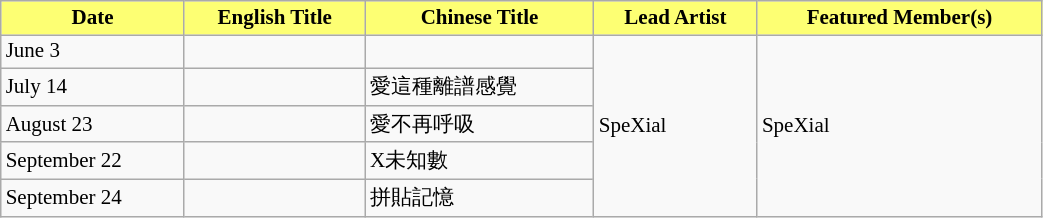<table class="wikitable" style="font-size:14px" text-align="center" width="55%">
<tr>
<th style="background: #FDFF73"><strong>Date</strong></th>
<th style="background: #FDFF73"><strong>English Title</strong></th>
<th style="background: #FDFF73"><strong>Chinese Title</strong></th>
<th style="background: #FDFF73"><strong>Lead Artist</strong></th>
<th style="background: #FDFF73"><strong>Featured Member(s)</strong></th>
</tr>
<tr>
<td>June 3</td>
<td></td>
<td></td>
<td rowspan="5">SpeXial</td>
<td rowspan="5">SpeXial</td>
</tr>
<tr>
<td>July 14</td>
<td></td>
<td>愛這種離譜感覺</td>
</tr>
<tr>
<td>August 23</td>
<td></td>
<td>愛不再呼吸</td>
</tr>
<tr>
<td>September 22</td>
<td></td>
<td>X未知數</td>
</tr>
<tr>
<td>September 24</td>
<td></td>
<td>拼貼記憶</td>
</tr>
</table>
